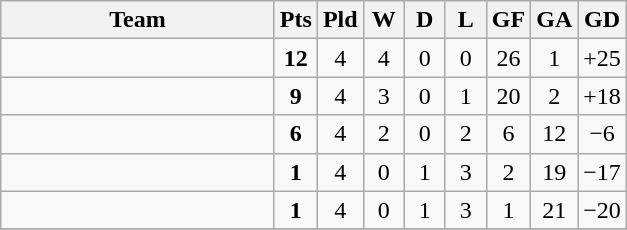<table class=wikitable style="text-align:center">
<tr>
<th width=175>Team</th>
<th width=20>Pts</th>
<th width=20>Pld</th>
<th width=20>W</th>
<th width=20>D</th>
<th width=20>L</th>
<th width=20>GF</th>
<th width=20>GA</th>
<th width=20>GD</th>
</tr>
<tr>
<td style="text-align:left;"></td>
<td><strong>12</strong></td>
<td>4</td>
<td>4</td>
<td>0</td>
<td>0</td>
<td>26</td>
<td>1</td>
<td>+25</td>
</tr>
<tr>
<td style="text-align:left;"></td>
<td><strong>9</strong></td>
<td>4</td>
<td>3</td>
<td>0</td>
<td>1</td>
<td>20</td>
<td>2</td>
<td>+18</td>
</tr>
<tr>
<td style="text-align:left;"></td>
<td><strong>6</strong></td>
<td>4</td>
<td>2</td>
<td>0</td>
<td>2</td>
<td>6</td>
<td>12</td>
<td>−6</td>
</tr>
<tr>
<td style="text-align:left;"></td>
<td><strong>1</strong></td>
<td>4</td>
<td>0</td>
<td>1</td>
<td>3</td>
<td>2</td>
<td>19</td>
<td>−17</td>
</tr>
<tr>
<td style="text-align:left;"></td>
<td><strong>1</strong></td>
<td>4</td>
<td>0</td>
<td>1</td>
<td>3</td>
<td>1</td>
<td>21</td>
<td>−20</td>
</tr>
<tr>
</tr>
</table>
